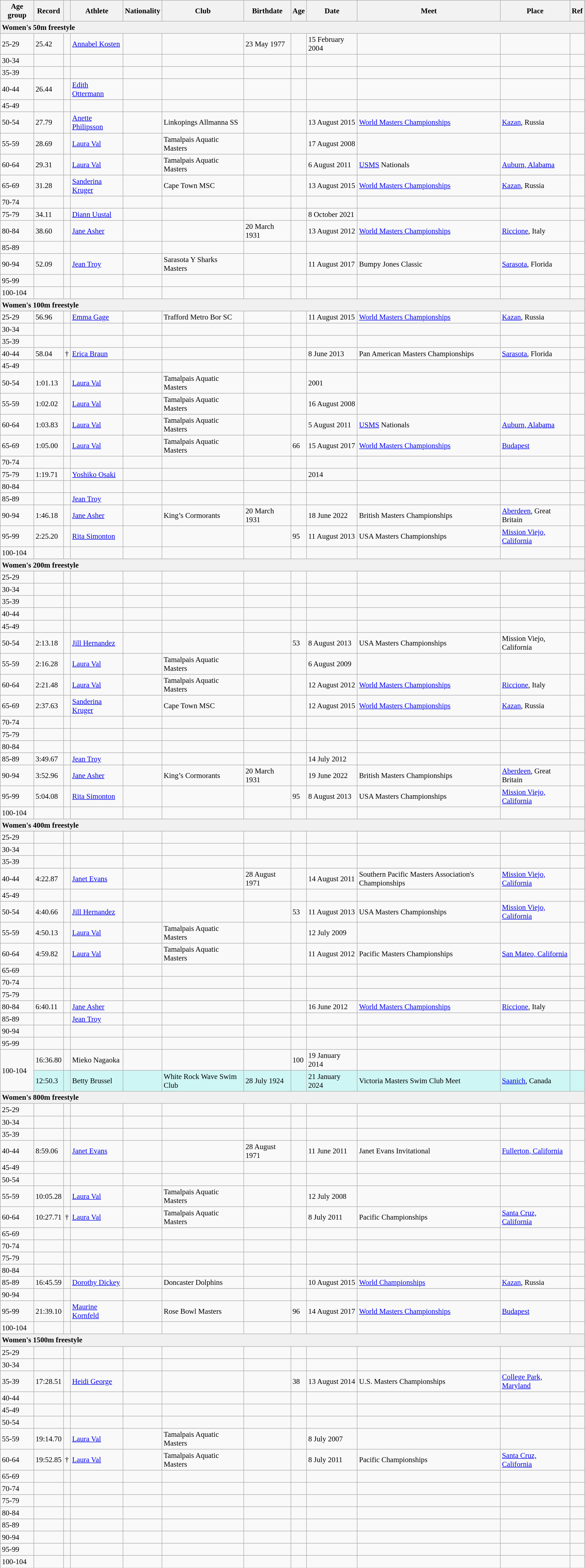<table class="wikitable" style="font-size:95%; width: 95%;">
<tr>
<th>Age group</th>
<th>Record</th>
<th></th>
<th>Athlete</th>
<th>Nationality</th>
<th>Club</th>
<th>Birthdate</th>
<th>Age</th>
<th>Date</th>
<th>Meet</th>
<th>Place</th>
<th>Ref</th>
</tr>
<tr style="background:#f0f0f0;">
<td colspan=12><strong>Women's 50m freestyle</strong></td>
</tr>
<tr>
<td>25-29</td>
<td>25.42</td>
<td></td>
<td><a href='#'>Annabel Kosten</a></td>
<td></td>
<td></td>
<td>23 May 1977</td>
<td></td>
<td>15 February 2004</td>
<td></td>
<td></td>
<td></td>
</tr>
<tr>
<td>30-34</td>
<td></td>
<td></td>
<td></td>
<td></td>
<td></td>
<td></td>
<td></td>
<td></td>
<td></td>
<td></td>
<td></td>
</tr>
<tr>
<td>35-39</td>
<td></td>
<td></td>
<td></td>
<td></td>
<td></td>
<td></td>
<td></td>
<td></td>
<td></td>
<td></td>
<td></td>
</tr>
<tr>
<td>40-44</td>
<td>26.44</td>
<td></td>
<td><a href='#'>Edith Ottermann</a></td>
<td></td>
<td></td>
<td></td>
<td></td>
<td></td>
<td></td>
<td></td>
<td></td>
</tr>
<tr>
<td>45-49</td>
<td></td>
<td></td>
<td></td>
<td></td>
<td></td>
<td></td>
<td></td>
<td></td>
<td></td>
<td></td>
<td></td>
</tr>
<tr>
<td>50-54</td>
<td>27.79</td>
<td></td>
<td><a href='#'>Anette Philipsson</a></td>
<td></td>
<td>Linkopings Allmanna SS</td>
<td></td>
<td></td>
<td>13 August 2015</td>
<td><a href='#'>World Masters Championships</a></td>
<td><a href='#'>Kazan</a>, Russia</td>
<td></td>
</tr>
<tr>
<td>55-59</td>
<td>28.69</td>
<td></td>
<td><a href='#'>Laura Val</a></td>
<td></td>
<td>Tamalpais Aquatic Masters</td>
<td></td>
<td></td>
<td>17 August 2008</td>
<td></td>
<td></td>
<td></td>
</tr>
<tr>
<td>60-64</td>
<td>29.31</td>
<td></td>
<td><a href='#'>Laura Val</a></td>
<td></td>
<td>Tamalpais Aquatic Masters</td>
<td></td>
<td></td>
<td>6 August 2011</td>
<td><a href='#'>USMS</a> Nationals</td>
<td><a href='#'>Auburn, Alabama</a></td>
<td></td>
</tr>
<tr>
<td>65-69</td>
<td>31.28</td>
<td></td>
<td><a href='#'>Sanderina Kruger</a></td>
<td></td>
<td>Cape Town MSC</td>
<td></td>
<td></td>
<td>13 August 2015</td>
<td><a href='#'>World Masters Championships</a></td>
<td><a href='#'>Kazan</a>, Russia</td>
<td></td>
</tr>
<tr>
<td>70-74</td>
<td></td>
<td></td>
<td></td>
<td></td>
<td></td>
<td></td>
<td></td>
<td></td>
<td></td>
<td></td>
<td></td>
</tr>
<tr>
<td>75-79</td>
<td>34.11</td>
<td></td>
<td><a href='#'>Diann Uustal</a></td>
<td></td>
<td></td>
<td></td>
<td></td>
<td>8 October 2021</td>
<td></td>
<td></td>
</tr>
<tr>
<td>80-84</td>
<td>38.60</td>
<td></td>
<td><a href='#'>Jane Asher</a></td>
<td></td>
<td></td>
<td>20 March 1931</td>
<td></td>
<td>13 August 2012</td>
<td><a href='#'>World Masters Championships</a></td>
<td><a href='#'>Riccione</a>, Italy</td>
<td></td>
</tr>
<tr>
<td>85-89</td>
<td></td>
<td></td>
<td></td>
<td></td>
<td></td>
<td></td>
<td></td>
<td></td>
<td></td>
<td></td>
<td></td>
</tr>
<tr>
<td>90-94</td>
<td>52.09</td>
<td></td>
<td><a href='#'>Jean Troy</a></td>
<td></td>
<td>Sarasota Y Sharks Masters</td>
<td></td>
<td></td>
<td>11 August 2017</td>
<td>Bumpy Jones Classic</td>
<td><a href='#'>Sarasota</a>, Florida</td>
<td></td>
</tr>
<tr>
<td>95-99</td>
<td></td>
<td></td>
<td></td>
<td></td>
<td></td>
<td></td>
<td></td>
<td></td>
<td></td>
<td></td>
<td></td>
</tr>
<tr>
<td>100-104</td>
<td></td>
<td></td>
<td></td>
<td></td>
<td></td>
<td></td>
<td></td>
<td></td>
<td></td>
<td></td>
<td></td>
</tr>
<tr style="background:#f0f0f0;">
<td colspan=12><strong>Women's 100m freestyle</strong></td>
</tr>
<tr>
<td>25-29</td>
<td>56.96</td>
<td></td>
<td><a href='#'>Emma Gage</a></td>
<td></td>
<td>Trafford Metro Bor SC</td>
<td></td>
<td></td>
<td>11 August 2015</td>
<td><a href='#'>World Masters Championships</a></td>
<td><a href='#'>Kazan</a>, Russia</td>
<td></td>
</tr>
<tr>
<td>30-34</td>
<td></td>
<td></td>
<td></td>
<td></td>
<td></td>
<td></td>
<td></td>
<td></td>
<td></td>
<td></td>
<td></td>
</tr>
<tr>
<td>35-39</td>
<td></td>
<td></td>
<td></td>
<td></td>
<td></td>
<td></td>
<td></td>
<td></td>
<td></td>
<td></td>
<td></td>
</tr>
<tr>
<td>40-44</td>
<td>58.04</td>
<td>†</td>
<td><a href='#'>Erica Braun</a></td>
<td></td>
<td></td>
<td></td>
<td></td>
<td>8 June 2013</td>
<td>Pan American Masters Championships</td>
<td><a href='#'>Sarasota</a>, Florida</td>
<td></td>
</tr>
<tr>
<td>45-49</td>
<td></td>
<td></td>
<td></td>
<td></td>
<td></td>
<td></td>
<td></td>
<td></td>
<td></td>
<td></td>
<td></td>
</tr>
<tr>
<td>50-54</td>
<td>1:01.13</td>
<td></td>
<td><a href='#'>Laura Val</a></td>
<td></td>
<td>Tamalpais Aquatic Masters</td>
<td></td>
<td></td>
<td>2001</td>
<td></td>
<td></td>
<td></td>
</tr>
<tr>
<td>55-59</td>
<td>1:02.02</td>
<td></td>
<td><a href='#'>Laura Val</a></td>
<td></td>
<td>Tamalpais Aquatic Masters</td>
<td></td>
<td></td>
<td>16 August 2008</td>
<td></td>
<td></td>
<td></td>
</tr>
<tr>
<td>60-64</td>
<td>1:03.83</td>
<td></td>
<td><a href='#'>Laura Val</a></td>
<td></td>
<td>Tamalpais Aquatic Masters</td>
<td></td>
<td></td>
<td>5 August 2011</td>
<td><a href='#'>USMS</a> Nationals</td>
<td><a href='#'>Auburn, Alabama</a></td>
<td></td>
</tr>
<tr>
<td>65-69</td>
<td>1:05.00</td>
<td></td>
<td><a href='#'>Laura Val</a></td>
<td></td>
<td>Tamalpais Aquatic Masters</td>
<td></td>
<td>66</td>
<td>15 August 2017</td>
<td><a href='#'>World Masters Championships</a></td>
<td><a href='#'>Budapest</a></td>
<td></td>
</tr>
<tr>
<td>70-74</td>
<td></td>
<td></td>
<td></td>
<td></td>
<td></td>
<td></td>
<td></td>
<td></td>
<td></td>
<td></td>
<td></td>
</tr>
<tr>
<td>75-79</td>
<td>1:19.71</td>
<td></td>
<td><a href='#'>Yoshiko Osaki</a></td>
<td></td>
<td></td>
<td></td>
<td></td>
<td>2014</td>
<td></td>
<td></td>
<td></td>
</tr>
<tr>
<td>80-84</td>
<td></td>
<td></td>
<td></td>
<td></td>
<td></td>
<td></td>
<td></td>
<td></td>
<td></td>
<td></td>
<td></td>
</tr>
<tr>
<td>85-89</td>
<td></td>
<td></td>
<td><a href='#'>Jean Troy</a></td>
<td></td>
<td></td>
<td></td>
<td></td>
<td></td>
<td></td>
<td></td>
<td></td>
</tr>
<tr>
<td>90-94</td>
<td>1:46.18</td>
<td></td>
<td><a href='#'>Jane Asher</a></td>
<td></td>
<td>King’s Cormorants</td>
<td>20 March 1931</td>
<td></td>
<td>18 June 2022</td>
<td>British Masters Championships</td>
<td><a href='#'>Aberdeen</a>, Great Britain</td>
<td></td>
</tr>
<tr>
<td>95-99</td>
<td>2:25.20</td>
<td></td>
<td><a href='#'>Rita Simonton</a></td>
<td></td>
<td></td>
<td></td>
<td>95</td>
<td>11 August 2013</td>
<td>USA Masters Championships</td>
<td><a href='#'>Mission Viejo, California</a></td>
<td></td>
</tr>
<tr>
<td>100-104</td>
<td></td>
<td></td>
<td></td>
<td></td>
<td></td>
<td></td>
<td></td>
<td></td>
<td></td>
<td></td>
<td></td>
</tr>
<tr style="background:#f0f0f0;">
<td colspan=12><strong>Women's 200m freestyle</strong></td>
</tr>
<tr>
<td>25-29</td>
<td></td>
<td></td>
<td></td>
<td></td>
<td></td>
<td></td>
<td></td>
<td></td>
<td></td>
<td></td>
<td></td>
</tr>
<tr>
<td>30-34</td>
<td></td>
<td></td>
<td></td>
<td></td>
<td></td>
<td></td>
<td></td>
<td></td>
<td></td>
<td></td>
<td></td>
</tr>
<tr>
<td>35-39</td>
<td></td>
<td></td>
<td></td>
<td></td>
<td></td>
<td></td>
<td></td>
<td></td>
<td></td>
<td></td>
<td></td>
</tr>
<tr>
<td>40-44</td>
<td></td>
<td></td>
<td></td>
<td></td>
<td></td>
<td></td>
<td></td>
<td></td>
<td></td>
<td></td>
<td></td>
</tr>
<tr>
<td>45-49</td>
<td></td>
<td></td>
<td></td>
<td></td>
<td></td>
<td></td>
<td></td>
<td></td>
<td></td>
<td></td>
<td></td>
</tr>
<tr>
<td>50-54</td>
<td>2:13.18</td>
<td></td>
<td><a href='#'>Jill Hernandez</a></td>
<td></td>
<td></td>
<td></td>
<td>53</td>
<td>8 August 2013</td>
<td>USA Masters Championships</td>
<td>Mission Viejo, California</td>
<td></td>
</tr>
<tr>
<td>55-59</td>
<td>2:16.28</td>
<td></td>
<td><a href='#'>Laura Val</a></td>
<td></td>
<td>Tamalpais Aquatic Masters</td>
<td></td>
<td></td>
<td>6 August 2009</td>
<td></td>
<td></td>
<td></td>
</tr>
<tr>
<td>60-64</td>
<td>2:21.48</td>
<td></td>
<td><a href='#'>Laura Val</a></td>
<td></td>
<td>Tamalpais Aquatic Masters</td>
<td></td>
<td></td>
<td>12 August 2012</td>
<td><a href='#'>World Masters Championships</a></td>
<td><a href='#'>Riccione</a>, Italy</td>
<td></td>
</tr>
<tr>
<td>65-69</td>
<td>2:37.63</td>
<td></td>
<td><a href='#'>Sanderina Kruger</a></td>
<td></td>
<td>Cape Town MSC</td>
<td></td>
<td></td>
<td>12 August 2015</td>
<td><a href='#'>World Masters Championships</a></td>
<td><a href='#'>Kazan</a>, Russia</td>
<td></td>
</tr>
<tr>
<td>70-74</td>
<td></td>
<td></td>
<td></td>
<td></td>
<td></td>
<td></td>
<td></td>
<td></td>
<td></td>
<td></td>
<td></td>
</tr>
<tr>
<td>75-79</td>
<td></td>
<td></td>
<td></td>
<td></td>
<td></td>
<td></td>
<td></td>
<td></td>
<td></td>
<td></td>
<td></td>
</tr>
<tr>
<td>80-84</td>
<td></td>
<td></td>
<td></td>
<td></td>
<td></td>
<td></td>
<td></td>
<td></td>
<td></td>
<td></td>
<td></td>
</tr>
<tr>
<td>85-89</td>
<td>3:49.67</td>
<td></td>
<td><a href='#'>Jean Troy</a></td>
<td></td>
<td></td>
<td></td>
<td></td>
<td>14 July 2012</td>
<td></td>
<td></td>
<td></td>
</tr>
<tr>
<td>90-94</td>
<td>3:52.96</td>
<td></td>
<td><a href='#'>Jane Asher</a></td>
<td></td>
<td>King’s Cormorants</td>
<td>20 March 1931</td>
<td></td>
<td>19 June 2022</td>
<td>British Masters Championships</td>
<td><a href='#'>Aberdeen</a>, Great Britain</td>
<td></td>
</tr>
<tr>
<td>95-99</td>
<td>5:04.08</td>
<td></td>
<td><a href='#'>Rita Simonton</a></td>
<td></td>
<td></td>
<td></td>
<td>95</td>
<td>8 August 2013</td>
<td>USA Masters Championships</td>
<td><a href='#'>Mission Viejo, California</a></td>
<td></td>
</tr>
<tr>
<td>100-104</td>
<td></td>
<td></td>
<td></td>
<td></td>
<td></td>
<td></td>
<td></td>
<td></td>
<td></td>
<td></td>
<td></td>
</tr>
<tr style="background:#f0f0f0;">
<td colspan=12><strong>Women's 400m freestyle</strong></td>
</tr>
<tr>
<td>25-29</td>
<td></td>
<td></td>
<td></td>
<td></td>
<td></td>
<td></td>
<td></td>
<td></td>
<td></td>
<td></td>
<td></td>
</tr>
<tr>
<td>30-34</td>
<td></td>
<td></td>
<td></td>
<td></td>
<td></td>
<td></td>
<td></td>
<td></td>
<td></td>
<td></td>
<td></td>
</tr>
<tr>
<td>35-39</td>
<td></td>
<td></td>
<td></td>
<td></td>
<td></td>
<td></td>
<td></td>
<td></td>
<td></td>
<td></td>
<td></td>
</tr>
<tr>
<td>40-44</td>
<td>4:22.87</td>
<td></td>
<td><a href='#'>Janet Evans</a></td>
<td></td>
<td></td>
<td>28 August 1971</td>
<td></td>
<td>14 August 2011</td>
<td>Southern Pacific Masters Association's Championships</td>
<td><a href='#'>Mission Viejo, California</a></td>
<td></td>
</tr>
<tr>
<td>45-49</td>
<td></td>
<td></td>
<td></td>
<td></td>
<td></td>
<td></td>
<td></td>
<td></td>
<td></td>
<td></td>
<td></td>
</tr>
<tr>
<td>50-54</td>
<td>4:40.66</td>
<td></td>
<td><a href='#'>Jill Hernandez</a></td>
<td></td>
<td></td>
<td></td>
<td>53</td>
<td>11 August 2013</td>
<td>USA Masters Championships</td>
<td><a href='#'>Mission Viejo, California</a></td>
<td></td>
</tr>
<tr>
<td>55-59</td>
<td>4:50.13</td>
<td></td>
<td><a href='#'>Laura Val</a></td>
<td></td>
<td>Tamalpais Aquatic Masters</td>
<td></td>
<td></td>
<td>12 July 2009</td>
<td></td>
<td></td>
<td></td>
</tr>
<tr>
<td>60-64</td>
<td>4:59.82</td>
<td></td>
<td><a href='#'>Laura Val</a></td>
<td></td>
<td>Tamalpais Aquatic Masters</td>
<td></td>
<td></td>
<td>11 August 2012</td>
<td>Pacific Masters Championships</td>
<td><a href='#'>San Mateo, California</a></td>
<td></td>
</tr>
<tr>
<td>65-69</td>
<td></td>
<td></td>
<td></td>
<td></td>
<td></td>
<td></td>
<td></td>
<td></td>
<td></td>
<td></td>
<td></td>
</tr>
<tr>
<td>70-74</td>
<td></td>
<td></td>
<td></td>
<td></td>
<td></td>
<td></td>
<td></td>
<td></td>
<td></td>
<td></td>
<td></td>
</tr>
<tr>
<td>75-79</td>
<td></td>
<td></td>
<td></td>
<td></td>
<td></td>
<td></td>
<td></td>
<td></td>
<td></td>
<td></td>
<td></td>
</tr>
<tr>
<td>80-84</td>
<td>6:40.11</td>
<td></td>
<td><a href='#'>Jane Asher</a></td>
<td></td>
<td></td>
<td></td>
<td></td>
<td>16 June 2012</td>
<td><a href='#'>World Masters Championships</a></td>
<td><a href='#'>Riccione</a>, Italy</td>
<td></td>
</tr>
<tr>
<td>85-89</td>
<td></td>
<td></td>
<td><a href='#'>Jean Troy</a></td>
<td></td>
<td></td>
<td></td>
<td></td>
<td></td>
<td></td>
<td></td>
<td></td>
</tr>
<tr>
<td>90-94</td>
<td></td>
<td></td>
<td></td>
<td></td>
<td></td>
<td></td>
<td></td>
<td></td>
<td></td>
<td></td>
<td></td>
</tr>
<tr>
<td>95-99</td>
<td></td>
<td></td>
<td></td>
<td></td>
<td></td>
<td></td>
<td></td>
<td></td>
<td></td>
<td></td>
<td></td>
</tr>
<tr>
<td rowspan=2>100-104</td>
<td>16:36.80</td>
<td></td>
<td>Mieko Nagaoka</td>
<td></td>
<td></td>
<td></td>
<td>100</td>
<td>19 January 2014</td>
<td></td>
<td></td>
<td></td>
</tr>
<tr bgcolor=#CEF6F5>
<td>12:50.3</td>
<td></td>
<td>Betty Brussel</td>
<td></td>
<td>White Rock Wave Swim Club</td>
<td>28 July 1924</td>
<td></td>
<td>21 January 2024</td>
<td>Victoria Masters Swim Club Meet</td>
<td><a href='#'>Saanich</a>, Canada</td>
<td></td>
</tr>
<tr style="background:#f0f0f0;">
<td colspan=12><strong>Women's 800m freestyle</strong></td>
</tr>
<tr>
<td>25-29</td>
<td></td>
<td></td>
<td></td>
<td></td>
<td></td>
<td></td>
<td></td>
<td></td>
<td></td>
<td></td>
<td></td>
</tr>
<tr>
<td>30-34</td>
<td></td>
<td></td>
<td></td>
<td></td>
<td></td>
<td></td>
<td></td>
<td></td>
<td></td>
<td></td>
<td></td>
</tr>
<tr>
<td>35-39</td>
<td></td>
<td></td>
<td></td>
<td></td>
<td></td>
<td></td>
<td></td>
<td></td>
<td></td>
<td></td>
<td></td>
</tr>
<tr>
<td>40-44</td>
<td>8:59.06</td>
<td></td>
<td><a href='#'>Janet Evans</a></td>
<td></td>
<td></td>
<td>28 August 1971</td>
<td></td>
<td>11 June 2011</td>
<td>Janet Evans Invitational</td>
<td><a href='#'>Fullerton, California</a></td>
<td></td>
</tr>
<tr>
<td>45-49</td>
<td></td>
<td></td>
<td></td>
<td></td>
<td></td>
<td></td>
<td></td>
<td></td>
<td></td>
<td></td>
<td></td>
</tr>
<tr>
<td>50-54</td>
<td></td>
<td></td>
<td></td>
<td></td>
<td></td>
<td></td>
<td></td>
<td></td>
<td></td>
<td></td>
<td></td>
</tr>
<tr>
<td>55-59</td>
<td>10:05.28</td>
<td></td>
<td><a href='#'>Laura Val</a></td>
<td></td>
<td>Tamalpais Aquatic Masters</td>
<td></td>
<td></td>
<td>12 July 2008</td>
<td></td>
<td></td>
<td></td>
</tr>
<tr>
<td>60-64</td>
<td>10:27.71</td>
<td>†</td>
<td><a href='#'>Laura Val</a></td>
<td></td>
<td>Tamalpais Aquatic Masters</td>
<td></td>
<td></td>
<td>8 July 2011</td>
<td>Pacific Championships</td>
<td><a href='#'>Santa Cruz, California</a></td>
<td></td>
</tr>
<tr>
<td>65-69</td>
<td></td>
<td></td>
<td></td>
<td></td>
<td></td>
<td></td>
<td></td>
<td></td>
<td></td>
<td></td>
<td></td>
</tr>
<tr>
<td>70-74</td>
<td></td>
<td></td>
<td></td>
<td></td>
<td></td>
<td></td>
<td></td>
<td></td>
<td></td>
<td></td>
<td></td>
</tr>
<tr>
<td>75-79</td>
<td></td>
<td></td>
<td></td>
<td></td>
<td></td>
<td></td>
<td></td>
<td></td>
<td></td>
<td></td>
<td></td>
</tr>
<tr>
<td>80-84</td>
<td></td>
<td></td>
<td></td>
<td></td>
<td></td>
<td></td>
<td></td>
<td></td>
<td></td>
<td></td>
<td></td>
</tr>
<tr>
<td>85-89</td>
<td>16:45.59</td>
<td></td>
<td><a href='#'>Dorothy Dickey</a></td>
<td></td>
<td>Doncaster Dolphins</td>
<td></td>
<td></td>
<td>10 August 2015</td>
<td><a href='#'>World Championships</a></td>
<td><a href='#'>Kazan</a>, Russia</td>
<td></td>
</tr>
<tr>
<td>90-94</td>
<td></td>
<td></td>
<td></td>
<td></td>
<td></td>
<td></td>
<td></td>
<td></td>
<td></td>
<td></td>
<td></td>
</tr>
<tr>
<td>95-99</td>
<td>21:39.10</td>
<td></td>
<td><a href='#'>Maurine Kornfeld</a></td>
<td></td>
<td>Rose Bowl Masters</td>
<td></td>
<td>96</td>
<td>14 August 2017</td>
<td><a href='#'>World Masters Championships</a></td>
<td><a href='#'>Budapest</a></td>
<td></td>
</tr>
<tr>
<td>100-104</td>
<td></td>
<td></td>
<td></td>
<td></td>
<td></td>
<td></td>
<td></td>
<td></td>
<td></td>
<td></td>
<td></td>
</tr>
<tr style="background:#f0f0f0;">
<td colspan=12><strong>Women's 1500m freestyle</strong></td>
</tr>
<tr>
<td>25-29</td>
<td></td>
<td></td>
<td></td>
<td></td>
<td></td>
<td></td>
<td></td>
<td></td>
<td></td>
<td></td>
<td></td>
</tr>
<tr>
<td>30-34</td>
<td></td>
<td></td>
<td></td>
<td></td>
<td></td>
<td></td>
<td></td>
<td></td>
<td></td>
<td></td>
<td></td>
</tr>
<tr>
<td>35-39</td>
<td>17:28.51</td>
<td></td>
<td><a href='#'>Heidi George</a></td>
<td></td>
<td></td>
<td></td>
<td>38</td>
<td>13 August 2014</td>
<td>U.S. Masters Championships</td>
<td><a href='#'>College Park, Maryland</a></td>
<td></td>
</tr>
<tr>
<td>40-44</td>
<td></td>
<td></td>
<td></td>
<td></td>
<td></td>
<td></td>
<td></td>
<td></td>
<td></td>
<td></td>
<td></td>
</tr>
<tr>
<td>45-49</td>
<td></td>
<td></td>
<td></td>
<td></td>
<td></td>
<td></td>
<td></td>
<td></td>
<td></td>
<td></td>
<td></td>
</tr>
<tr>
<td>50-54</td>
<td></td>
<td></td>
<td></td>
<td></td>
<td></td>
<td></td>
<td></td>
<td></td>
<td></td>
<td></td>
<td></td>
</tr>
<tr>
<td>55-59</td>
<td>19:14.70</td>
<td></td>
<td><a href='#'>Laura Val</a></td>
<td></td>
<td>Tamalpais Aquatic Masters</td>
<td></td>
<td></td>
<td>8 July 2007</td>
<td></td>
<td></td>
<td></td>
</tr>
<tr>
<td>60-64</td>
<td>19:52.85</td>
<td>†</td>
<td><a href='#'>Laura Val</a></td>
<td></td>
<td>Tamalpais Aquatic Masters</td>
<td></td>
<td></td>
<td>8 July 2011</td>
<td>Pacific Championships</td>
<td><a href='#'>Santa Cruz, California</a></td>
<td></td>
</tr>
<tr>
<td>65-69</td>
<td></td>
<td></td>
<td></td>
<td></td>
<td></td>
<td></td>
<td></td>
<td></td>
<td></td>
<td></td>
<td></td>
</tr>
<tr>
<td>70-74</td>
<td></td>
<td></td>
<td></td>
<td></td>
<td></td>
<td></td>
<td></td>
<td></td>
<td></td>
<td></td>
<td></td>
</tr>
<tr>
<td>75-79</td>
<td></td>
<td></td>
<td></td>
<td></td>
<td></td>
<td></td>
<td></td>
<td></td>
<td></td>
<td></td>
<td></td>
</tr>
<tr>
<td>80-84</td>
<td></td>
<td></td>
<td></td>
<td></td>
<td></td>
<td></td>
<td></td>
<td></td>
<td></td>
<td></td>
<td></td>
</tr>
<tr>
<td>85-89</td>
<td></td>
<td></td>
<td></td>
<td></td>
<td></td>
<td></td>
<td></td>
<td></td>
<td></td>
<td></td>
<td></td>
</tr>
<tr>
<td>90-94</td>
<td></td>
<td></td>
<td></td>
<td></td>
<td></td>
<td></td>
<td></td>
<td></td>
<td></td>
<td></td>
<td></td>
</tr>
<tr>
<td>95-99</td>
<td></td>
<td></td>
<td></td>
<td></td>
<td></td>
<td></td>
<td></td>
<td></td>
<td></td>
<td></td>
<td></td>
</tr>
<tr>
<td>100-104</td>
<td></td>
<td></td>
<td></td>
<td></td>
<td></td>
<td></td>
<td></td>
<td></td>
<td></td>
<td></td>
<td></td>
</tr>
</table>
